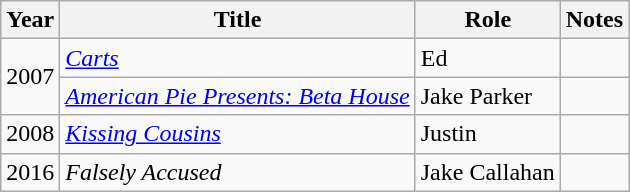<table class="wikitable">
<tr>
<th>Year</th>
<th>Title</th>
<th>Role</th>
<th>Notes</th>
</tr>
<tr>
<td rowspan="2">2007</td>
<td><em><a href='#'>Carts</a></em></td>
<td>Ed</td>
<td></td>
</tr>
<tr>
<td><em><a href='#'>American Pie Presents: Beta House</a></em></td>
<td>Jake Parker</td>
<td></td>
</tr>
<tr>
<td>2008</td>
<td><a href='#'><em>Kissing Cousins</em></a></td>
<td>Justin</td>
<td></td>
</tr>
<tr>
<td>2016</td>
<td><em>Falsely Accused</em></td>
<td>Jake Callahan</td>
<td></td>
</tr>
</table>
